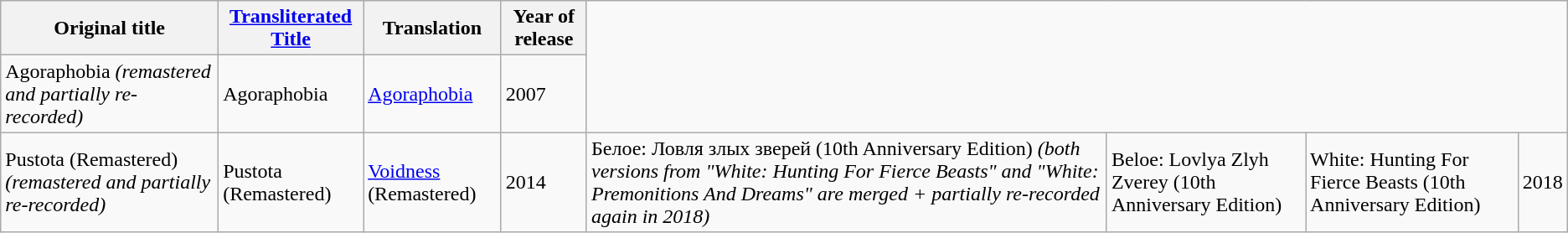<table class="wikitable">
<tr>
<th>Original title</th>
<th><a href='#'>Transliterated Title</a></th>
<th>Translation</th>
<th>Year of release</th>
</tr>
<tr>
<td>Agoraphobia <em>(remastered and partially re-recorded)</em></td>
<td>Agoraphobia</td>
<td><a href='#'>Agoraphobia</a></td>
<td>2007</td>
</tr>
<tr>
<td>Pustota (Remastered) <em>(remastered and partially re-recorded)</em></td>
<td>Pustota (Remastered)</td>
<td><a href='#'>Voidness</a> (Remastered)</td>
<td>2014</td>
<td>Белое: Ловля злых зверей (10th Anniversary Edition) <em>(both versions from "White: Hunting For Fierce Beasts" and "White: Premonitions And Dreams" are merged + partially re-recorded again in 2018)</em></td>
<td>Beloe: Lovlya Zlyh Zverey (10th Anniversary Edition)</td>
<td>White: Hunting For Fierce Beasts (10th Anniversary Edition)</td>
<td>2018</td>
</tr>
</table>
